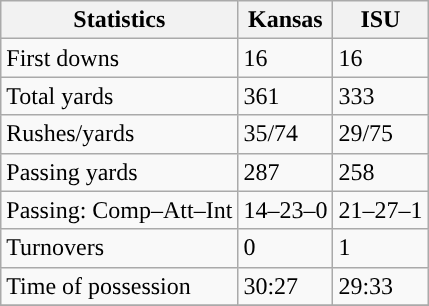<table class="wikitable" style="float: left;">
<tr>
<th>Statistics</th>
<th>Kansas</th>
<th>ISU</th>
</tr>
<tr>
<td>First downs</td>
<td>16</td>
<td>16</td>
</tr>
<tr>
<td>Total yards</td>
<td>361</td>
<td>333</td>
</tr>
<tr>
<td>Rushes/yards</td>
<td>35/74</td>
<td>29/75</td>
</tr>
<tr>
<td>Passing yards</td>
<td>287</td>
<td>258</td>
</tr>
<tr>
<td>Passing: Comp–Att–Int</td>
<td>14–23–0</td>
<td>21–27–1</td>
</tr>
<tr>
<td>Turnovers</td>
<td>0</td>
<td>1</td>
</tr>
<tr>
<td>Time of possession</td>
<td>30:27</td>
<td>29:33</td>
</tr>
<tr>
</tr>
</table>
